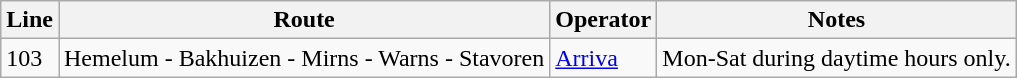<table class="wikitable">
<tr>
<th>Line</th>
<th>Route</th>
<th>Operator</th>
<th>Notes</th>
</tr>
<tr>
<td>103</td>
<td>Hemelum - Bakhuizen - Mirns - Warns - Stavoren</td>
<td><a href='#'>Arriva</a></td>
<td>Mon-Sat during daytime hours only.</td>
</tr>
</table>
